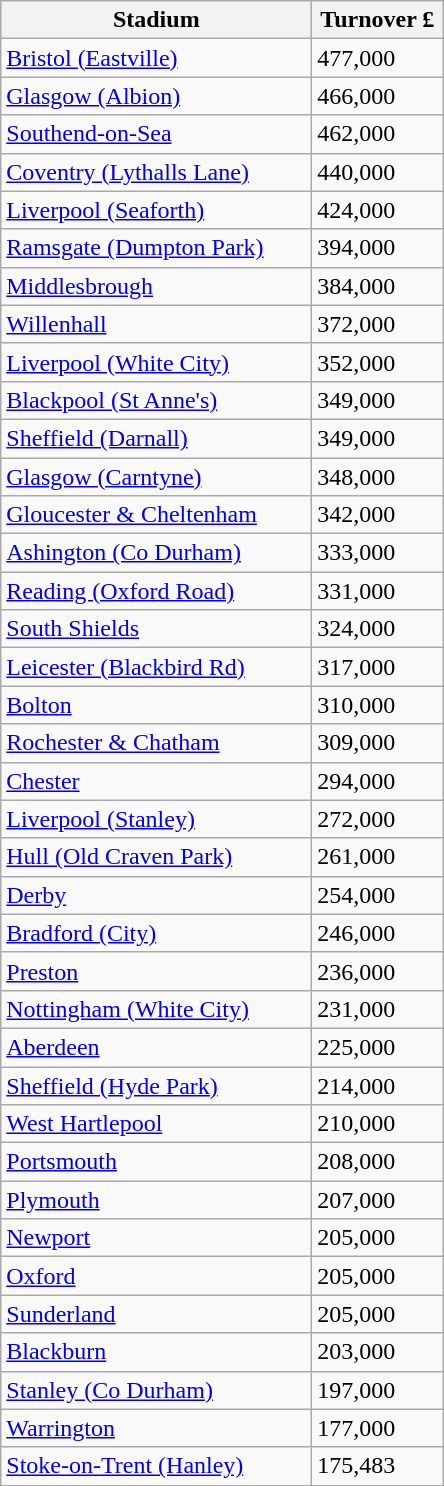<table class="wikitable">
<tr>
<th width=200>Stadium</th>
<th width=80>Turnover £</th>
</tr>
<tr>
<td><a href='#'>Bristol (Eastville)</a></td>
<td>477,000</td>
</tr>
<tr>
<td><a href='#'>Glasgow (Albion)</a></td>
<td>466,000</td>
</tr>
<tr>
<td><a href='#'>Southend-on-Sea</a></td>
<td>462,000</td>
</tr>
<tr>
<td><a href='#'>Coventry (Lythalls Lane)</a></td>
<td>440,000</td>
</tr>
<tr>
<td><a href='#'>Liverpool (Seaforth)</a></td>
<td>424,000</td>
</tr>
<tr>
<td><a href='#'>Ramsgate (Dumpton Park)</a></td>
<td>394,000</td>
</tr>
<tr>
<td><a href='#'>Middlesbrough</a></td>
<td>384,000</td>
</tr>
<tr>
<td><a href='#'>Willenhall</a></td>
<td>372,000</td>
</tr>
<tr>
<td><a href='#'>Liverpool (White City)</a></td>
<td>352,000</td>
</tr>
<tr>
<td><a href='#'>Blackpool (St Anne's)</a></td>
<td>349,000</td>
</tr>
<tr>
<td><a href='#'>Sheffield (Darnall)</a></td>
<td>349,000</td>
</tr>
<tr>
<td><a href='#'>Glasgow (Carntyne)</a></td>
<td>348,000</td>
</tr>
<tr>
<td><a href='#'>Gloucester & Cheltenham</a></td>
<td>342,000</td>
</tr>
<tr>
<td><a href='#'>Ashington (Co Durham)</a></td>
<td>333,000</td>
</tr>
<tr>
<td><a href='#'>Reading (Oxford Road)</a></td>
<td>331,000</td>
</tr>
<tr>
<td><a href='#'>South Shields</a></td>
<td>324,000</td>
</tr>
<tr>
<td><a href='#'>Leicester (Blackbird Rd)</a></td>
<td>317,000</td>
</tr>
<tr>
<td><a href='#'>Bolton</a></td>
<td>310,000</td>
</tr>
<tr>
<td><a href='#'>Rochester & Chatham</a></td>
<td>309,000</td>
</tr>
<tr>
<td><a href='#'>Chester</a></td>
<td>294,000</td>
</tr>
<tr>
<td><a href='#'>Liverpool (Stanley)</a></td>
<td>272,000</td>
</tr>
<tr>
<td><a href='#'>Hull (Old Craven Park)</a></td>
<td>261,000</td>
</tr>
<tr>
<td><a href='#'>Derby</a></td>
<td>254,000</td>
</tr>
<tr>
<td><a href='#'>Bradford (City)</a></td>
<td>246,000</td>
</tr>
<tr>
<td><a href='#'>Preston</a></td>
<td>236,000</td>
</tr>
<tr>
<td><a href='#'>Nottingham (White City)</a></td>
<td>231,000</td>
</tr>
<tr>
<td><a href='#'>Aberdeen</a></td>
<td>225,000</td>
</tr>
<tr>
<td><a href='#'>Sheffield (Hyde Park)</a></td>
<td>214,000</td>
</tr>
<tr>
<td><a href='#'>West Hartlepool</a></td>
<td>210,000</td>
</tr>
<tr>
<td><a href='#'>Portsmouth</a></td>
<td>208,000</td>
</tr>
<tr>
<td><a href='#'>Plymouth</a></td>
<td>207,000</td>
</tr>
<tr>
<td><a href='#'>Newport</a></td>
<td>205,000</td>
</tr>
<tr>
<td><a href='#'>Oxford</a></td>
<td>205,000</td>
</tr>
<tr>
<td><a href='#'>Sunderland</a></td>
<td>205,000</td>
</tr>
<tr>
<td><a href='#'>Blackburn</a></td>
<td>203,000</td>
</tr>
<tr>
<td><a href='#'>Stanley (Co Durham)</a></td>
<td>197,000</td>
</tr>
<tr>
<td><a href='#'>Warrington</a></td>
<td>177,000</td>
</tr>
<tr>
<td><a href='#'>Stoke-on-Trent (Hanley)</a></td>
<td>175,483</td>
</tr>
</table>
